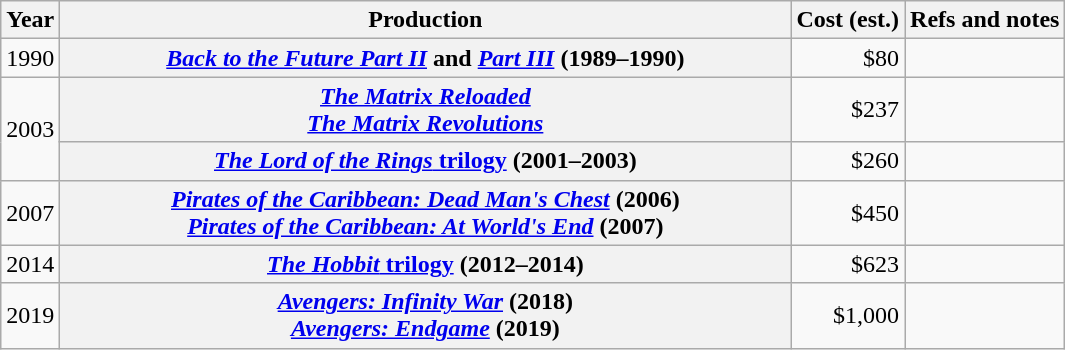<table class="wikitable plainrowheaders">
<tr>
<th scope="col">Year</th>
<th scope="col" style="width:30em;">Production</th>
<th scope="col">Cost (est.)<br></th>
<th scope="col">Refs and notes</th>
</tr>
<tr>
<td>1990</td>
<th scope="row"><em><a href='#'>Back to the Future Part II</a></em> and <em><a href='#'>Part III</a></em> (1989–1990)</th>
<td style="text-align:right;">$80</td>
<td style="text-align:center;"></td>
</tr>
<tr>
<td rowspan="2">2003</td>
<th scope="row"><em><a href='#'>The Matrix Reloaded</a></em> <br> <em><a href='#'>The Matrix Revolutions</a></em></th>
<td style="text-align:right;">$237</td>
<td style="text-align:center;"></td>
</tr>
<tr>
<th scope="row"><a href='#'><em>The Lord of the Rings</em> trilogy</a> (2001–2003)</th>
<td style="text-align:right;">$260</td>
<td style="text-align:center;"></td>
</tr>
<tr>
<td>2007</td>
<th scope="row"><em><a href='#'>Pirates of the Caribbean: Dead Man's Chest</a></em> (2006) <br> <em><a href='#'>Pirates of the Caribbean: At World's End</a></em> (2007)</th>
<td style="text-align:right;">$450</td>
<td style="text-align:center;"></td>
</tr>
<tr>
<td>2014</td>
<th scope="row"><a href='#'><em>The Hobbit</em> trilogy</a> (2012–2014)</th>
<td style="text-align:right;">$623</td>
<td style="text-align:center;"></td>
</tr>
<tr>
<td>2019</td>
<th scope="row"><em><a href='#'>Avengers: Infinity War</a></em> (2018) <br> <em><a href='#'>Avengers: Endgame</a></em> (2019)</th>
<td style="text-align:right;">$1,000</td>
<td style="text-align:center;"></td>
</tr>
</table>
